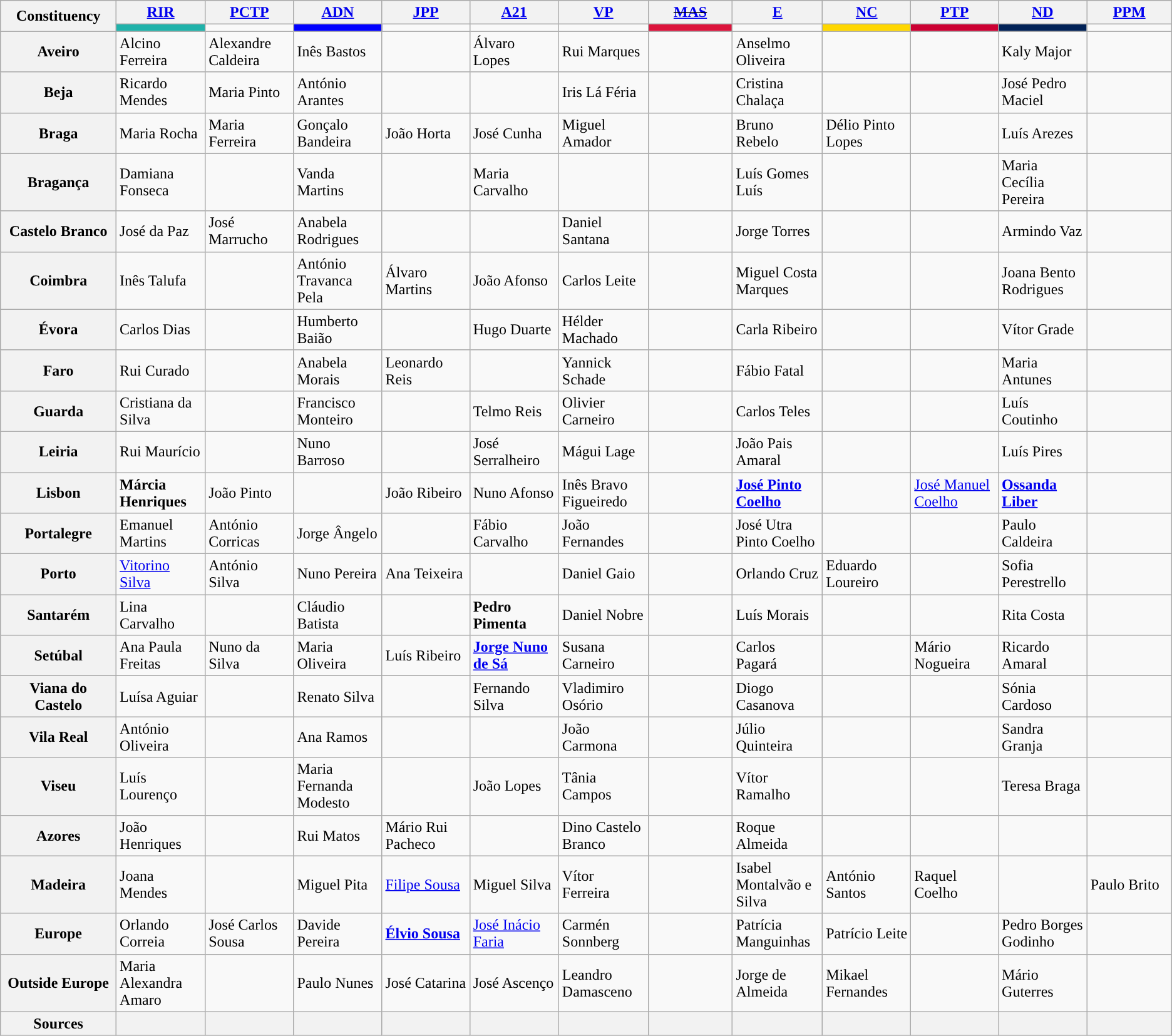<table class="wikitable">
<tr>
<th rowspan="2" style="width:120px;">Constituency</th>
<th style="width:90px;"><a href='#'>RIR</a></th>
<th style="width:90px;"><a href='#'>PCTP</a></th>
<th style="width:90px;"><a href='#'>ADN</a></th>
<th style="width:90px;"><a href='#'>JPP</a></th>
<th style="width:90px;"><a href='#'>A21</a></th>
<th style="width:90px;"><a href='#'>VP</a></th>
<th style="width:90px;"><s><a href='#'>MAS</a></s></th>
<th style="width:90px;"><a href='#'>E</a></th>
<th style="width:90px;"><a href='#'>NC</a></th>
<th style="width:90px;"><a href='#'>PTP</a></th>
<th style="width:90px;"><a href='#'>ND</a></th>
<th style="width:90px;"><a href='#'>PPM</a></th>
</tr>
<tr>
<td bgcolor="LightSeaGreen"></td>
<td style="background:"></td>
<td bgcolor="blue"></td>
<td style="background:"></td>
<td style="background:"></td>
<td style="background:"></td>
<td bgcolor="crimson"></td>
<td style="background:"></td>
<td bgcolor="gold"></td>
<td style="background:#CC0033;"></td>
<td style="background:#012257;"></td>
<td style="background:"></td>
</tr>
<tr>
<th>Aveiro</th>
<td>Alcino Ferreira</td>
<td>Alexandre Caldeira</td>
<td>Inês Bastos</td>
<td></td>
<td>Álvaro Lopes</td>
<td>Rui Marques</td>
<td></td>
<td>Anselmo Oliveira</td>
<td></td>
<td></td>
<td>Kaly Major</td>
<td></td>
</tr>
<tr>
<th>Beja</th>
<td>Ricardo Mendes</td>
<td>Maria Pinto</td>
<td>António Arantes</td>
<td></td>
<td></td>
<td>Iris Lá Féria</td>
<td></td>
<td>Cristina Chalaça</td>
<td></td>
<td></td>
<td>José Pedro Maciel</td>
<td></td>
</tr>
<tr>
<th>Braga</th>
<td>Maria Rocha</td>
<td>Maria Ferreira</td>
<td>Gonçalo Bandeira</td>
<td>João Horta</td>
<td>José Cunha</td>
<td>Miguel Amador</td>
<td></td>
<td>Bruno Rebelo</td>
<td>Délio Pinto Lopes</td>
<td></td>
<td>Luís Arezes</td>
<td></td>
</tr>
<tr>
<th>Bragança</th>
<td>Damiana Fonseca</td>
<td></td>
<td>Vanda Martins</td>
<td></td>
<td>Maria Carvalho</td>
<td></td>
<td></td>
<td>Luís Gomes Luís</td>
<td></td>
<td></td>
<td>Maria Cecília Pereira</td>
<td></td>
</tr>
<tr>
<th>Castelo Branco</th>
<td>José da Paz</td>
<td>José Marrucho</td>
<td>Anabela Rodrigues</td>
<td></td>
<td></td>
<td>Daniel Santana</td>
<td></td>
<td>Jorge Torres</td>
<td></td>
<td></td>
<td>Armindo Vaz</td>
<td></td>
</tr>
<tr>
<th>Coimbra</th>
<td>Inês Talufa</td>
<td></td>
<td>António Travanca Pela</td>
<td>Álvaro Martins</td>
<td>João Afonso</td>
<td>Carlos Leite</td>
<td></td>
<td>Miguel Costa Marques</td>
<td></td>
<td></td>
<td>Joana Bento Rodrigues</td>
<td></td>
</tr>
<tr>
<th>Évora</th>
<td>Carlos Dias</td>
<td></td>
<td>Humberto Baião</td>
<td></td>
<td>Hugo Duarte</td>
<td>Hélder Machado</td>
<td></td>
<td>Carla Ribeiro</td>
<td></td>
<td></td>
<td>Vítor Grade</td>
<td></td>
</tr>
<tr>
<th>Faro</th>
<td>Rui Curado</td>
<td></td>
<td>Anabela Morais</td>
<td>Leonardo Reis</td>
<td></td>
<td>Yannick Schade</td>
<td></td>
<td>Fábio Fatal</td>
<td></td>
<td></td>
<td>Maria Antunes</td>
<td></td>
</tr>
<tr>
<th>Guarda</th>
<td>Cristiana da Silva</td>
<td></td>
<td>Francisco Monteiro</td>
<td></td>
<td>Telmo Reis</td>
<td>Olivier Carneiro</td>
<td></td>
<td>Carlos Teles</td>
<td></td>
<td></td>
<td>Luís Coutinho</td>
<td></td>
</tr>
<tr>
<th>Leiria</th>
<td>Rui Maurício</td>
<td></td>
<td>Nuno Barroso</td>
<td></td>
<td>José Serralheiro</td>
<td>Mágui Lage</td>
<td></td>
<td>João Pais Amaral</td>
<td></td>
<td></td>
<td>Luís Pires</td>
<td></td>
</tr>
<tr>
<th>Lisbon</th>
<td><strong>Márcia Henriques</strong></td>
<td>João Pinto</td>
<td><strong></strong></td>
<td>João Ribeiro</td>
<td>Nuno Afonso</td>
<td>Inês Bravo Figueiredo</td>
<td><strong><s></s></strong></td>
<td><strong><a href='#'>José Pinto Coelho</a></strong></td>
<td></td>
<td><a href='#'>José Manuel Coelho</a></td>
<td><strong><a href='#'>Ossanda Liber</a></strong></td>
<td></td>
</tr>
<tr>
<th>Portalegre</th>
<td>Emanuel Martins</td>
<td>António Corricas</td>
<td>Jorge Ângelo</td>
<td></td>
<td>Fábio Carvalho</td>
<td>João Fernandes</td>
<td></td>
<td>José Utra Pinto Coelho</td>
<td></td>
<td></td>
<td>Paulo Caldeira</td>
<td></td>
</tr>
<tr>
<th>Porto</th>
<td><a href='#'>Vitorino Silva</a></td>
<td>António Silva</td>
<td>Nuno Pereira</td>
<td>Ana Teixeira</td>
<td></td>
<td>Daniel Gaio</td>
<td></td>
<td>Orlando Cruz</td>
<td>Eduardo Loureiro</td>
<td></td>
<td>Sofia Perestrello</td>
<td></td>
</tr>
<tr>
<th>Santarém</th>
<td>Lina Carvalho</td>
<td></td>
<td>Cláudio Batista</td>
<td></td>
<td><strong>Pedro Pimenta</strong></td>
<td>Daniel Nobre</td>
<td></td>
<td>Luís Morais</td>
<td></td>
<td></td>
<td>Rita Costa</td>
<td></td>
</tr>
<tr>
<th>Setúbal</th>
<td>Ana Paula Freitas</td>
<td>Nuno da Silva</td>
<td>Maria Oliveira</td>
<td>Luís Ribeiro</td>
<td><strong><a href='#'>Jorge Nuno de Sá</a></strong></td>
<td>Susana Carneiro</td>
<td></td>
<td>Carlos Pagará</td>
<td></td>
<td>Mário Nogueira</td>
<td>Ricardo Amaral</td>
<td></td>
</tr>
<tr>
<th>Viana do Castelo</th>
<td>Luísa Aguiar</td>
<td></td>
<td>Renato Silva</td>
<td></td>
<td>Fernando Silva</td>
<td>Vladimiro Osório</td>
<td></td>
<td>Diogo Casanova</td>
<td></td>
<td></td>
<td>Sónia Cardoso</td>
<td></td>
</tr>
<tr>
<th>Vila Real</th>
<td>António Oliveira</td>
<td></td>
<td>Ana Ramos</td>
<td></td>
<td></td>
<td>João Carmona</td>
<td></td>
<td>Júlio Quinteira</td>
<td></td>
<td></td>
<td>Sandra Granja</td>
<td></td>
</tr>
<tr>
<th>Viseu</th>
<td>Luís Lourenço</td>
<td></td>
<td>Maria Fernanda Modesto</td>
<td></td>
<td>João Lopes</td>
<td>Tânia Campos</td>
<td></td>
<td>Vítor Ramalho</td>
<td></td>
<td></td>
<td>Teresa Braga</td>
<td></td>
</tr>
<tr>
<th>Azores</th>
<td>João Henriques</td>
<td></td>
<td>Rui Matos</td>
<td>Mário Rui Pacheco</td>
<td></td>
<td>Dino Castelo Branco</td>
<td></td>
<td>Roque Almeida</td>
<td></td>
<td></td>
<td></td>
<td></td>
</tr>
<tr>
<th>Madeira</th>
<td>Joana Mendes</td>
<td></td>
<td>Miguel Pita</td>
<td><a href='#'>Filipe Sousa</a></td>
<td>Miguel Silva</td>
<td>Vítor Ferreira</td>
<td></td>
<td>Isabel Montalvão e Silva</td>
<td>António Santos</td>
<td>Raquel Coelho</td>
<td></td>
<td>Paulo Brito</td>
</tr>
<tr>
<th>Europe</th>
<td>Orlando Correia</td>
<td>José Carlos Sousa</td>
<td>Davide Pereira</td>
<td><strong><a href='#'>Élvio Sousa</a></strong></td>
<td><a href='#'>José Inácio Faria</a></td>
<td>Carmén Sonnberg</td>
<td></td>
<td>Patrícia Manguinhas</td>
<td>Patrício Leite</td>
<td></td>
<td>Pedro Borges Godinho</td>
<td></td>
</tr>
<tr>
<th>Outside Europe</th>
<td>Maria Alexandra Amaro</td>
<td></td>
<td>Paulo Nunes</td>
<td>José Catarina</td>
<td>José Ascenço</td>
<td>Leandro Damasceno</td>
<td></td>
<td>Jorge de Almeida</td>
<td>Mikael Fernandes</td>
<td></td>
<td>Mário Guterres</td>
<td></td>
</tr>
<tr>
<th>Sources</th>
<th></th>
<th></th>
<th></th>
<th></th>
<th></th>
<th></th>
<th></th>
<th></th>
<th></th>
<th></th>
<th></th>
<th></th>
</tr>
</table>
